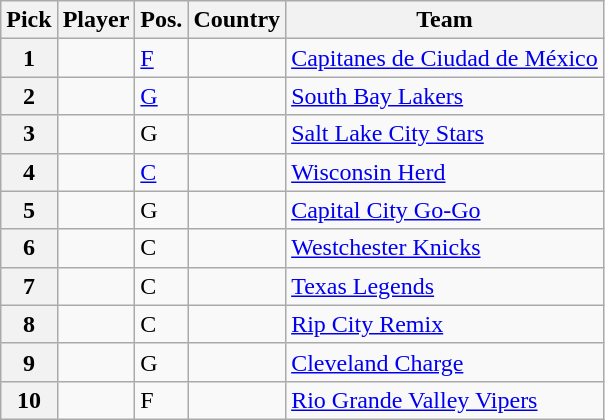<table class="wikitable sortable plainrowheaders" style="text-align:left">
<tr>
<th scope="col">Pick</th>
<th scope="col">Player</th>
<th scope="col">Pos.</th>
<th scope="col">Country</th>
<th scope="col">Team</th>
</tr>
<tr>
<th scope="row">1</th>
<td></td>
<td><a href='#'>F</a></td>
<td></td>
<td><a href='#'>Capitanes de Ciudad de México</a></td>
</tr>
<tr>
<th scope="row">2</th>
<td></td>
<td><a href='#'>G</a></td>
<td></td>
<td><a href='#'>South Bay Lakers</a></td>
</tr>
<tr>
<th scope="row">3</th>
<td></td>
<td>G</td>
<td></td>
<td><a href='#'>Salt Lake City Stars</a></td>
</tr>
<tr>
<th scope="row">4</th>
<td></td>
<td><a href='#'> C</a></td>
<td></td>
<td><a href='#'>Wisconsin Herd</a></td>
</tr>
<tr>
<th scope="row">5</th>
<td></td>
<td>G</td>
<td></td>
<td><a href='#'>Capital City Go-Go</a></td>
</tr>
<tr>
<th scope="row">6</th>
<td></td>
<td>C</td>
<td></td>
<td><a href='#'>Westchester Knicks</a></td>
</tr>
<tr>
<th scope="row">7</th>
<td></td>
<td>C</td>
<td></td>
<td><a href='#'>Texas Legends</a></td>
</tr>
<tr>
<th scope="row">8</th>
<td></td>
<td>C</td>
<td></td>
<td><a href='#'>Rip City Remix</a></td>
</tr>
<tr>
<th scope="row">9</th>
<td></td>
<td>G</td>
<td></td>
<td><a href='#'>Cleveland Charge</a></td>
</tr>
<tr>
<th scope="row">10</th>
<td></td>
<td>F</td>
<td></td>
<td><a href='#'>Rio Grande Valley Vipers</a></td>
</tr>
</table>
